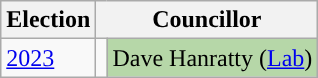<table class="wikitable">
<tr>
<th>Election</th>
<th colspan="2">Councillor</th>
</tr>
<tr>
<td><a href='#'>2023</a></td>
<td style="background-color: "></td>
<td bgcolor="#B6D7A8">Dave Hanratty (<a href='#'>Lab</a>)</td>
</tr>
</table>
